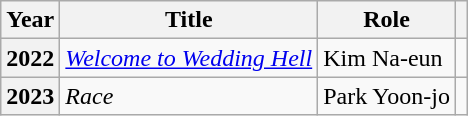<table class="wikitable plainrowheaders">
<tr>
<th scope="col">Year</th>
<th scope="col">Title</th>
<th scope="col">Role</th>
<th scope="col" class="unsortable"></th>
</tr>
<tr>
<th scope="row">2022</th>
<td><em><a href='#'>Welcome to Wedding Hell</a></em></td>
<td>Kim Na-eun</td>
<td style="text-align:center"></td>
</tr>
<tr>
<th scope="row">2023</th>
<td><em>Race</em></td>
<td>Park Yoon-jo</td>
<td style="text-align:center"></td>
</tr>
</table>
